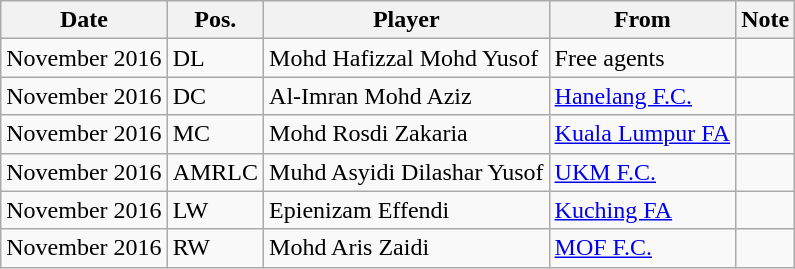<table class="wikitable sortable">
<tr>
<th>Date</th>
<th>Pos.</th>
<th>Player</th>
<th>From</th>
<th>Note</th>
</tr>
<tr>
<td>November 2016</td>
<td>DL</td>
<td> Mohd Hafizzal Mohd Yusof</td>
<td> Free agents</td>
<td></td>
</tr>
<tr>
<td>November 2016</td>
<td>DC</td>
<td> Al-Imran Mohd Aziz</td>
<td> <a href='#'>Hanelang F.C.</a></td>
<td></td>
</tr>
<tr>
<td>November 2016</td>
<td>MC</td>
<td> Mohd Rosdi Zakaria</td>
<td> <a href='#'>Kuala Lumpur FA</a></td>
<td></td>
</tr>
<tr>
<td>November 2016</td>
<td>AMRLC</td>
<td> Muhd Asyidi Dilashar Yusof</td>
<td> <a href='#'>UKM F.C.</a></td>
<td></td>
</tr>
<tr>
<td>November 2016</td>
<td>LW</td>
<td> Epienizam Effendi</td>
<td> <a href='#'>Kuching FA</a></td>
<td></td>
</tr>
<tr>
<td>November 2016</td>
<td>RW</td>
<td> Mohd Aris Zaidi</td>
<td> <a href='#'>MOF F.C.</a></td>
<td></td>
</tr>
</table>
